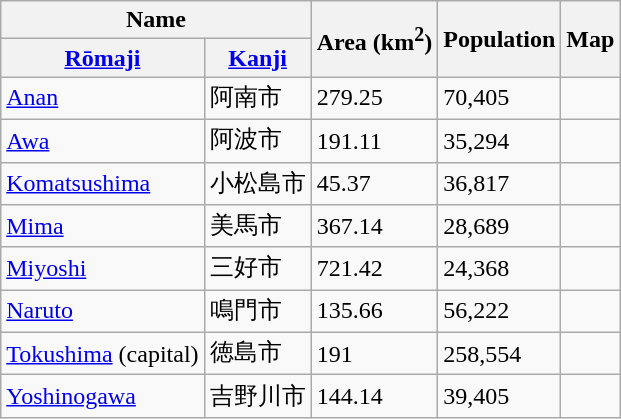<table class="wikitable sortable">
<tr>
<th colspan="2">Name</th>
<th rowspan="2">Area (km<sup>2</sup>)</th>
<th rowspan="2">Population</th>
<th rowspan="2">Map</th>
</tr>
<tr>
<th><a href='#'>Rōmaji</a></th>
<th><a href='#'>Kanji</a></th>
</tr>
<tr>
<td> <a href='#'>Anan</a></td>
<td>阿南市</td>
<td>279.25</td>
<td>70,405</td>
<td></td>
</tr>
<tr>
<td> <a href='#'>Awa</a></td>
<td>阿波市</td>
<td>191.11</td>
<td>35,294</td>
<td></td>
</tr>
<tr>
<td> <a href='#'>Komatsushima</a></td>
<td>小松島市</td>
<td>45.37</td>
<td>36,817</td>
<td></td>
</tr>
<tr>
<td> <a href='#'>Mima</a></td>
<td>美馬市</td>
<td>367.14</td>
<td>28,689</td>
<td></td>
</tr>
<tr>
<td> <a href='#'>Miyoshi</a></td>
<td>三好市</td>
<td>721.42</td>
<td>24,368</td>
<td></td>
</tr>
<tr>
<td> <a href='#'>Naruto</a></td>
<td>鳴門市</td>
<td>135.66</td>
<td>56,222</td>
<td></td>
</tr>
<tr>
<td> <a href='#'>Tokushima</a> (capital)</td>
<td>徳島市</td>
<td>191</td>
<td>258,554</td>
<td></td>
</tr>
<tr>
<td> <a href='#'>Yoshinogawa</a></td>
<td>吉野川市</td>
<td>144.14</td>
<td>39,405</td>
<td></td>
</tr>
</table>
